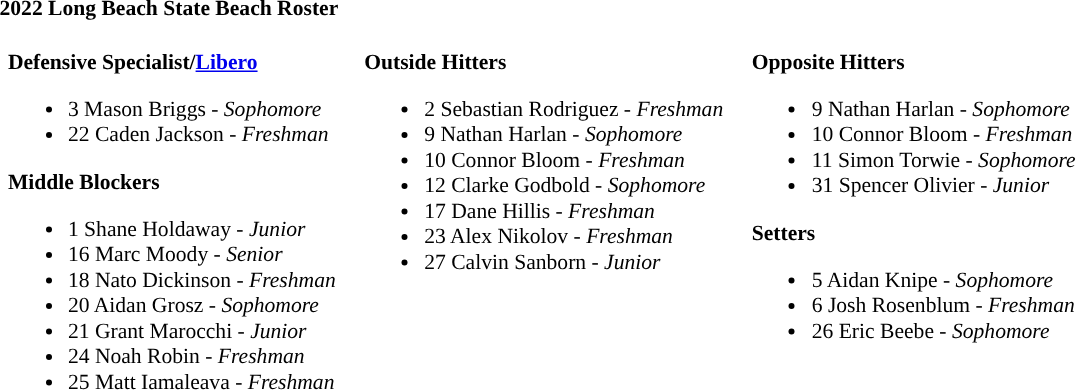<table class="toccolours" style="border-collapse:collapse; font-size:90%;">
<tr>
<td colspan="7"><strong>2022 Long Beach State Beach Roster</strong></td>
</tr>
<tr>
</tr>
<tr>
<td width="03"> </td>
<td valign="top"><br><strong>Defensive Specialist/<a href='#'>Libero</a></strong><ul><li>3 Mason Briggs - <em>Sophomore</em></li><li>22 Caden Jackson - <em> Freshman</em></li></ul><strong>Middle Blockers</strong><ul><li>1 Shane Holdaway - <em>Junior</em></li><li>16 Marc Moody - <em> Senior</em></li><li>18 Nato Dickinson - <em> Freshman</em></li><li>20 Aidan Grosz - <em> Sophomore</em></li><li>21 Grant Marocchi  - <em>Junior</em></li><li>24 Noah Robin  - <em> Freshman</em></li><li>25 Matt Iamaleava - <em> Freshman</em></li></ul></td>
<td width="15"> </td>
<td valign="top"><br><strong>Outside Hitters</strong><ul><li>2 Sebastian Rodriguez - <em> Freshman</em></li><li>9 Nathan Harlan - <em>Sophomore</em></li><li>10 Connor Bloom - <em>Freshman</em></li><li>12 Clarke Godbold - <em>Sophomore</em></li><li>17 Dane Hillis - <em>Freshman</em></li><li>23 Alex Nikolov - <em>Freshman</em></li><li>27 Calvin Sanborn - <em>Junior</em></li></ul></td>
<td width="15"> </td>
<td valign="top"><br><strong>Opposite Hitters</strong><ul><li>9 Nathan Harlan - <em>Sophomore</em></li><li>10 Connor Bloom - <em>Freshman</em></li><li>11 Simon Torwie - <em>Sophomore</em></li><li>31 Spencer Olivier - <em> Junior</em></li></ul><strong>Setters</strong><ul><li>5 Aidan Knipe - <em>Sophomore</em></li><li>6 Josh Rosenblum - <em>Freshman</em></li><li>26 Eric Beebe - <em>Sophomore</em></li></ul></td>
<td width="20"> </td>
</tr>
</table>
